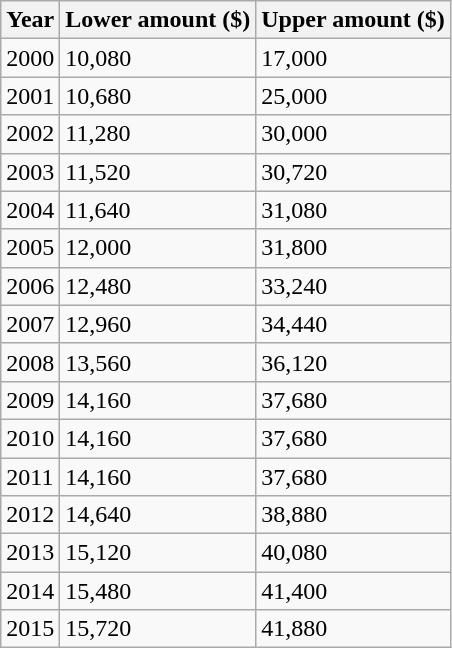<table class="wikitable">
<tr>
<th>Year</th>
<th>Lower amount ($)</th>
<th>Upper amount ($)</th>
</tr>
<tr>
<td>2000</td>
<td>10,080</td>
<td>17,000</td>
</tr>
<tr>
<td>2001</td>
<td>10,680</td>
<td>25,000</td>
</tr>
<tr>
<td>2002</td>
<td>11,280</td>
<td>30,000</td>
</tr>
<tr>
<td>2003</td>
<td>11,520</td>
<td>30,720</td>
</tr>
<tr>
<td>2004</td>
<td>11,640</td>
<td>31,080</td>
</tr>
<tr>
<td>2005</td>
<td>12,000</td>
<td>31,800</td>
</tr>
<tr>
<td>2006</td>
<td>12,480</td>
<td>33,240</td>
</tr>
<tr>
<td>2007</td>
<td>12,960</td>
<td>34,440</td>
</tr>
<tr>
<td>2008</td>
<td>13,560</td>
<td>36,120</td>
</tr>
<tr>
<td>2009</td>
<td>14,160</td>
<td>37,680</td>
</tr>
<tr>
<td>2010</td>
<td>14,160</td>
<td>37,680</td>
</tr>
<tr>
<td>2011</td>
<td>14,160</td>
<td>37,680</td>
</tr>
<tr>
<td>2012</td>
<td>14,640</td>
<td>38,880</td>
</tr>
<tr>
<td>2013</td>
<td>15,120</td>
<td>40,080</td>
</tr>
<tr>
<td>2014</td>
<td>15,480</td>
<td>41,400</td>
</tr>
<tr>
<td>2015</td>
<td>15,720</td>
<td>41,880</td>
</tr>
</table>
